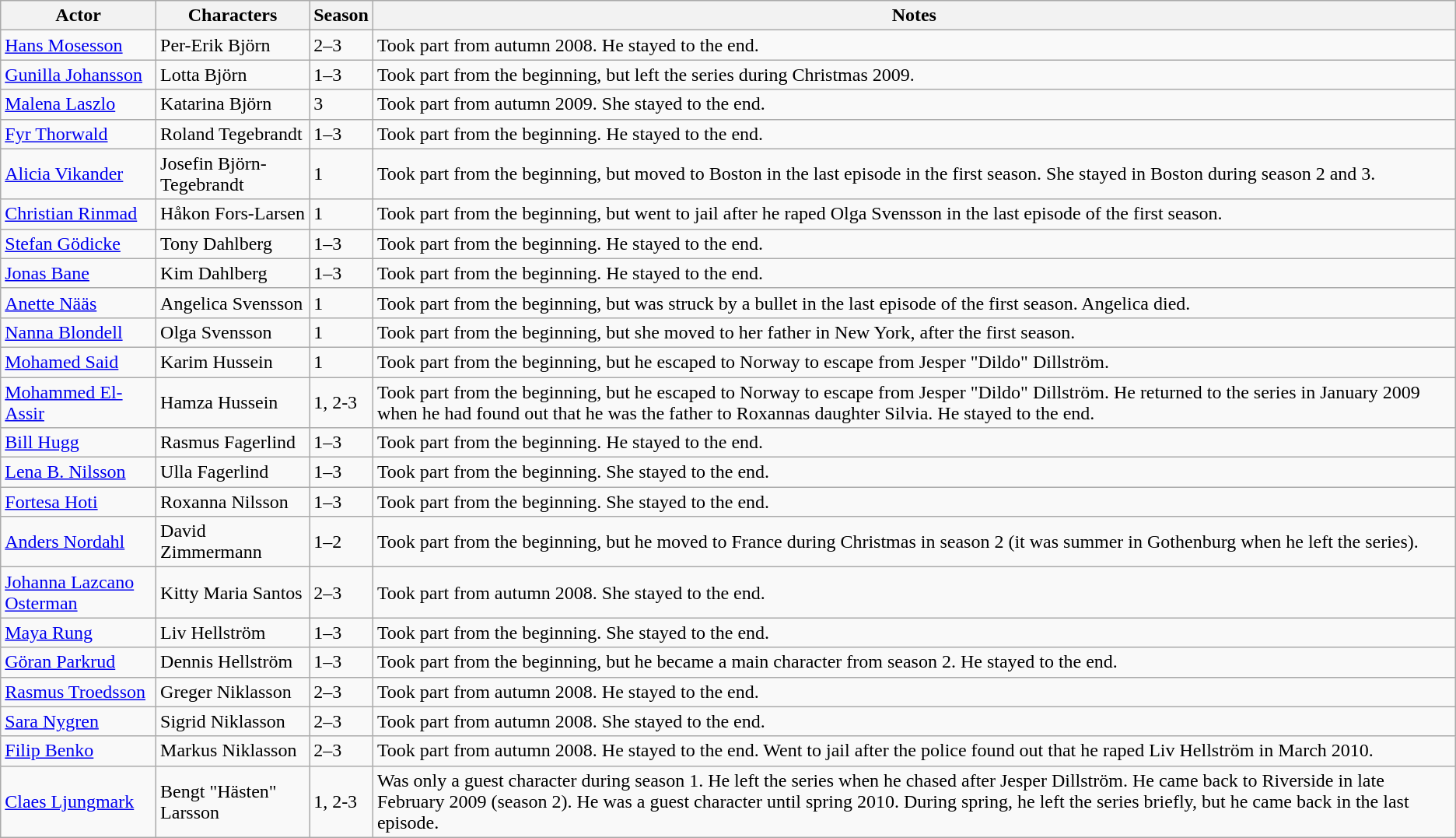<table class="wikitable">
<tr>
<th>Actor</th>
<th>Characters</th>
<th>Season</th>
<th>Notes</th>
</tr>
<tr>
<td><a href='#'>Hans Mosesson</a></td>
<td>Per-Erik Björn</td>
<td>2–3</td>
<td>Took part from autumn 2008. He stayed to the end.</td>
</tr>
<tr>
<td><a href='#'>Gunilla Johansson</a></td>
<td>Lotta Björn</td>
<td>1–3</td>
<td>Took part from the beginning, but left the series during Christmas 2009.</td>
</tr>
<tr>
<td><a href='#'>Malena Laszlo</a></td>
<td>Katarina Björn</td>
<td>3</td>
<td>Took part from autumn 2009. She stayed to the end.</td>
</tr>
<tr>
<td><a href='#'>Fyr Thorwald</a></td>
<td>Roland Tegebrandt</td>
<td>1–3</td>
<td>Took part from the beginning. He stayed to the end.</td>
</tr>
<tr>
<td><a href='#'>Alicia Vikander</a></td>
<td>Josefin Björn-Tegebrandt</td>
<td>1</td>
<td>Took part from the beginning, but moved to Boston in the last episode in the first season. She stayed in Boston during season 2 and 3.</td>
</tr>
<tr>
<td><a href='#'>Christian Rinmad</a></td>
<td>Håkon Fors-Larsen</td>
<td>1</td>
<td>Took part from the beginning, but went to jail after he raped Olga Svensson in the last episode of the first season.</td>
</tr>
<tr>
<td><a href='#'>Stefan Gödicke</a></td>
<td>Tony Dahlberg</td>
<td>1–3</td>
<td>Took part from the beginning. He stayed to the end.</td>
</tr>
<tr>
<td><a href='#'>Jonas Bane</a></td>
<td>Kim Dahlberg</td>
<td>1–3</td>
<td>Took part from the beginning. He stayed to the end.</td>
</tr>
<tr>
<td><a href='#'>Anette Nääs</a></td>
<td>Angelica Svensson</td>
<td>1</td>
<td>Took part from the beginning, but was struck by a bullet in the last episode of the first season. Angelica died.</td>
</tr>
<tr>
<td><a href='#'>Nanna Blondell</a></td>
<td>Olga Svensson</td>
<td>1</td>
<td>Took part from the beginning, but she moved to her father in New York, after the first season.</td>
</tr>
<tr>
<td><a href='#'>Mohamed Said</a></td>
<td>Karim Hussein</td>
<td>1</td>
<td>Took part from the beginning, but he escaped to Norway to escape from Jesper "Dildo" Dillström.</td>
</tr>
<tr>
<td><a href='#'>Mohammed El-Assir</a></td>
<td>Hamza Hussein</td>
<td>1, 2-3</td>
<td>Took part from the beginning, but he escaped to Norway to escape from Jesper "Dildo" Dillström. He returned to the series in January 2009 when he had found out that he was the father to Roxannas daughter Silvia. He stayed to the end.</td>
</tr>
<tr>
<td><a href='#'>Bill Hugg</a></td>
<td>Rasmus Fagerlind</td>
<td>1–3</td>
<td>Took part from the beginning. He stayed to the end.</td>
</tr>
<tr>
<td><a href='#'>Lena B. Nilsson</a></td>
<td>Ulla Fagerlind</td>
<td>1–3</td>
<td>Took part from the beginning. She stayed to the end.</td>
</tr>
<tr>
<td><a href='#'>Fortesa Hoti</a></td>
<td>Roxanna Nilsson</td>
<td>1–3</td>
<td>Took part from the beginning. She stayed to the end.</td>
</tr>
<tr>
<td><a href='#'>Anders Nordahl</a></td>
<td>David Zimmermann</td>
<td>1–2</td>
<td>Took part from the beginning, but he moved to France during Christmas in season 2 (it was summer in Gothenburg when he left the series).</td>
</tr>
<tr>
<td><a href='#'>Johanna Lazcano Osterman</a></td>
<td>Kitty Maria Santos</td>
<td>2–3</td>
<td>Took part from autumn 2008. She stayed to the end.</td>
</tr>
<tr>
<td><a href='#'>Maya Rung</a></td>
<td>Liv Hellström</td>
<td>1–3</td>
<td>Took part from the beginning. She stayed to the end.</td>
</tr>
<tr>
<td><a href='#'>Göran Parkrud</a></td>
<td>Dennis Hellström</td>
<td>1–3</td>
<td>Took part from the beginning, but he became a main character from season 2. He stayed to the end.</td>
</tr>
<tr>
<td><a href='#'>Rasmus Troedsson</a></td>
<td>Greger Niklasson</td>
<td>2–3</td>
<td>Took part from autumn 2008. He stayed to the end.</td>
</tr>
<tr>
<td><a href='#'>Sara Nygren</a></td>
<td>Sigrid Niklasson</td>
<td>2–3</td>
<td>Took part from autumn 2008. She stayed to the end.</td>
</tr>
<tr>
<td><a href='#'>Filip Benko</a></td>
<td>Markus Niklasson</td>
<td>2–3</td>
<td>Took part from autumn 2008. He stayed to the end. Went to jail after the police found out that he raped Liv Hellström in March 2010.</td>
</tr>
<tr>
<td><a href='#'>Claes Ljungmark</a></td>
<td>Bengt "Hästen" Larsson</td>
<td>1, 2-3</td>
<td>Was only a guest character during season 1. He left the series when he chased after Jesper Dillström. He came back to Riverside in late February 2009 (season 2). He was a guest character until spring 2010. During spring, he left the series briefly, but he came back in the last episode.</td>
</tr>
</table>
